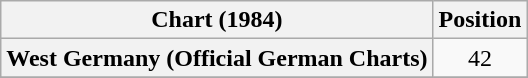<table class="wikitable sortable plainrowheaders" style="text-align:center">
<tr>
<th scope="col">Chart (1984)</th>
<th scope="col">Position</th>
</tr>
<tr>
<th scope="row">West Germany (Official German Charts)</th>
<td>42</td>
</tr>
<tr>
</tr>
</table>
